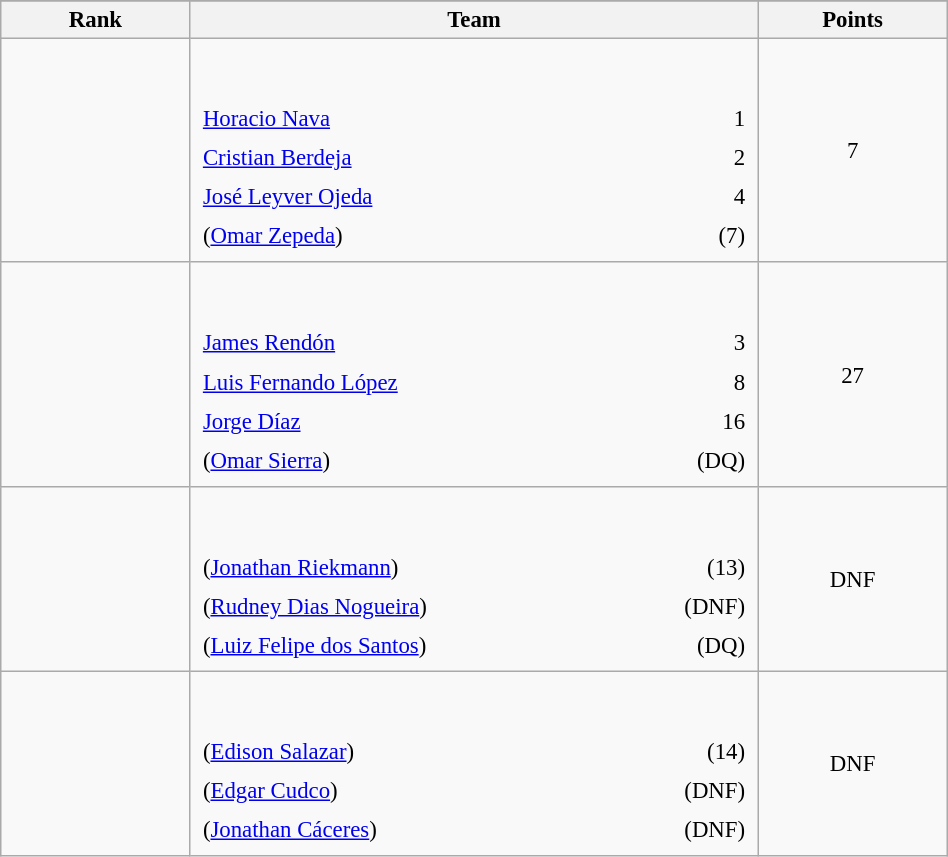<table class="wikitable sortable" style=" text-align:center; font-size:95%;" width="50%">
<tr>
</tr>
<tr>
<th width=10%>Rank</th>
<th width=30%>Team</th>
<th width=10%>Points</th>
</tr>
<tr>
<td align=center></td>
<td align=left> <br><br><table width=100%>
<tr>
<td align=left style="border:0"><a href='#'>Horacio Nava</a></td>
<td align=right style="border:0">1</td>
</tr>
<tr>
<td align=left style="border:0"><a href='#'>Cristian Berdeja</a></td>
<td align=right style="border:0">2</td>
</tr>
<tr>
<td align=left style="border:0"><a href='#'>José Leyver Ojeda</a></td>
<td align=right style="border:0">4</td>
</tr>
<tr>
<td align=left style="border:0">(<a href='#'>Omar Zepeda</a>)</td>
<td align=right style="border:0">(7)</td>
</tr>
</table>
</td>
<td>7</td>
</tr>
<tr>
<td align=center></td>
<td align=left> <br><br><table width=100%>
<tr>
<td align=left style="border:0"><a href='#'>James Rendón</a></td>
<td align=right style="border:0">3</td>
</tr>
<tr>
<td align=left style="border:0"><a href='#'>Luis Fernando López</a></td>
<td align=right style="border:0">8</td>
</tr>
<tr>
<td align=left style="border:0"><a href='#'>Jorge Díaz</a></td>
<td align=right style="border:0">16</td>
</tr>
<tr>
<td align=left style="border:0">(<a href='#'>Omar Sierra</a>)</td>
<td align=right style="border:0">(DQ)</td>
</tr>
</table>
</td>
<td>27</td>
</tr>
<tr>
<td align=center></td>
<td align=left> <br><br><table width=100%>
<tr>
<td align=left style="border:0">(<a href='#'>Jonathan Riekmann</a>)</td>
<td align=right style="border:0">(13)</td>
</tr>
<tr>
<td align=left style="border:0">(<a href='#'>Rudney Dias Nogueira</a>)</td>
<td align=right style="border:0">(DNF)</td>
</tr>
<tr>
<td align=left style="border:0">(<a href='#'>Luiz Felipe dos Santos</a>)</td>
<td align=right style="border:0">(DQ)</td>
</tr>
</table>
</td>
<td>DNF</td>
</tr>
<tr>
<td align=center></td>
<td align=left> <br><br><table width=100%>
<tr>
<td align=left style="border:0">(<a href='#'>Edison Salazar</a>)</td>
<td align=right style="border:0">(14)</td>
</tr>
<tr>
<td align=left style="border:0">(<a href='#'>Edgar Cudco</a>)</td>
<td align=right style="border:0">(DNF)</td>
</tr>
<tr>
<td align=left style="border:0">(<a href='#'>Jonathan Cáceres</a>)</td>
<td align=right style="border:0">(DNF)</td>
</tr>
</table>
</td>
<td>DNF</td>
</tr>
</table>
